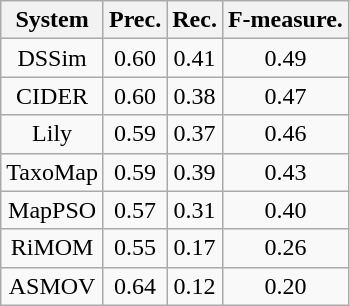<table class="wikitable" style="text-align:center"|>
<tr>
<th>System</th>
<th>Prec.</th>
<th>Rec.</th>
<th>F-measure.</th>
</tr>
<tr>
<td>DSSim</td>
<td>0.60</td>
<td>0.41</td>
<td>0.49</td>
</tr>
<tr>
<td>CIDER</td>
<td>0.60</td>
<td>0.38</td>
<td>0.47</td>
</tr>
<tr>
<td>Lily</td>
<td>0.59</td>
<td>0.37</td>
<td>0.46</td>
</tr>
<tr>
<td>TaxoMap</td>
<td>0.59</td>
<td>0.39</td>
<td>0.43</td>
</tr>
<tr>
<td>MapPSO</td>
<td>0.57</td>
<td>0.31</td>
<td>0.40</td>
</tr>
<tr>
<td>RiMOM</td>
<td>0.55</td>
<td>0.17</td>
<td>0.26</td>
</tr>
<tr>
<td>ASMOV</td>
<td>0.64</td>
<td>0.12</td>
<td>0.20</td>
</tr>
</table>
